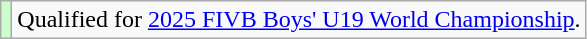<table class="wikitable">
<tr>
<td style="background: #cfc;"></td>
<td>Qualified for <a href='#'>2025 FIVB Boys' U19 World Championship</a>.</td>
</tr>
</table>
